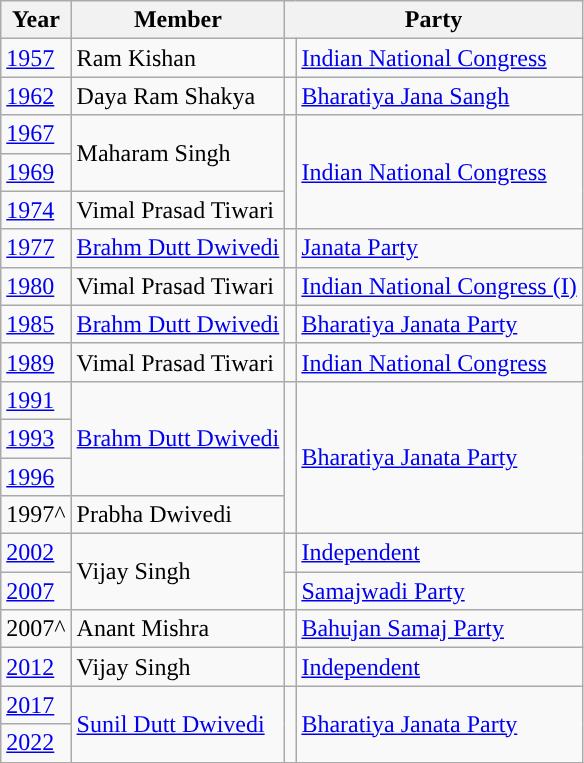<table class="wikitable">
<tr>
<th>Year</th>
<th>Member</th>
<th colspan="2">Party</th>
</tr>
<tr>
<td><a href='#'>1957</a></td>
<td>Ram Kishan</td>
<td style="background-color: "></td>
<td><a href='#'>Indian National Congress</a></td>
</tr>
<tr>
<td><a href='#'>1962</a></td>
<td>Daya Ram Shakya</td>
<td style="background-color: "></td>
<td><a href='#'>Bharatiya Jana Sangh</a></td>
</tr>
<tr>
<td><a href='#'>1967</a></td>
<td rowspan="2">Maharam Singh</td>
<td rowspan="3" style="background-color: "></td>
<td rowspan="3"><a href='#'>Indian National Congress</a></td>
</tr>
<tr>
<td><a href='#'>1969</a></td>
</tr>
<tr>
<td><a href='#'>1974</a></td>
<td>Vimal Prasad Tiwari</td>
</tr>
<tr>
<td><a href='#'>1977</a></td>
<td><a href='#'>Brahm Dutt Dwivedi</a></td>
<td style="background-color: "></td>
<td><a href='#'>Janata Party</a></td>
</tr>
<tr>
<td><a href='#'>1980</a></td>
<td>Vimal Prasad Tiwari</td>
<td style="background-color: "></td>
<td><a href='#'>Indian National Congress (I)</a></td>
</tr>
<tr>
<td><a href='#'>1985</a></td>
<td><a href='#'>Brahm Dutt Dwivedi</a></td>
<td style="background-color: "></td>
<td><a href='#'>Bharatiya Janata Party</a></td>
</tr>
<tr>
<td><a href='#'>1989</a></td>
<td>Vimal Prasad Tiwari</td>
<td style="background-color: "></td>
<td><a href='#'>Indian National Congress</a></td>
</tr>
<tr>
<td><a href='#'>1991</a></td>
<td rowspan="3"><a href='#'>Brahm Dutt Dwivedi</a></td>
<td rowspan="4" style="background-color: "></td>
<td rowspan="4"><a href='#'>Bharatiya Janata Party</a></td>
</tr>
<tr>
<td><a href='#'>1993</a></td>
</tr>
<tr>
<td><a href='#'>1996</a></td>
</tr>
<tr>
<td>1997^</td>
<td>Prabha Dwivedi</td>
</tr>
<tr>
<td><a href='#'>2002</a></td>
<td rowspan="2">Vijay Singh</td>
<td style="background-color: "></td>
<td><a href='#'>Independent</a></td>
</tr>
<tr>
<td><a href='#'>2007</a></td>
<td style="background-color: "></td>
<td><a href='#'>Samajwadi Party</a></td>
</tr>
<tr>
<td>2007^</td>
<td>Anant Mishra</td>
<td style="background-color: "></td>
<td><a href='#'>Bahujan Samaj Party</a></td>
</tr>
<tr>
<td><a href='#'>2012</a></td>
<td>Vijay Singh</td>
<td style="background-color: "></td>
<td><a href='#'>Independent</a></td>
</tr>
<tr>
<td><a href='#'>2017</a></td>
<td rowspan="2"><a href='#'>Sunil Dutt Dwivedi</a></td>
<td rowspan="2" style="background-color: "></td>
<td rowspan="2"><a href='#'>Bharatiya Janata Party</a></td>
</tr>
<tr>
<td><a href='#'>2022</a></td>
</tr>
</table>
